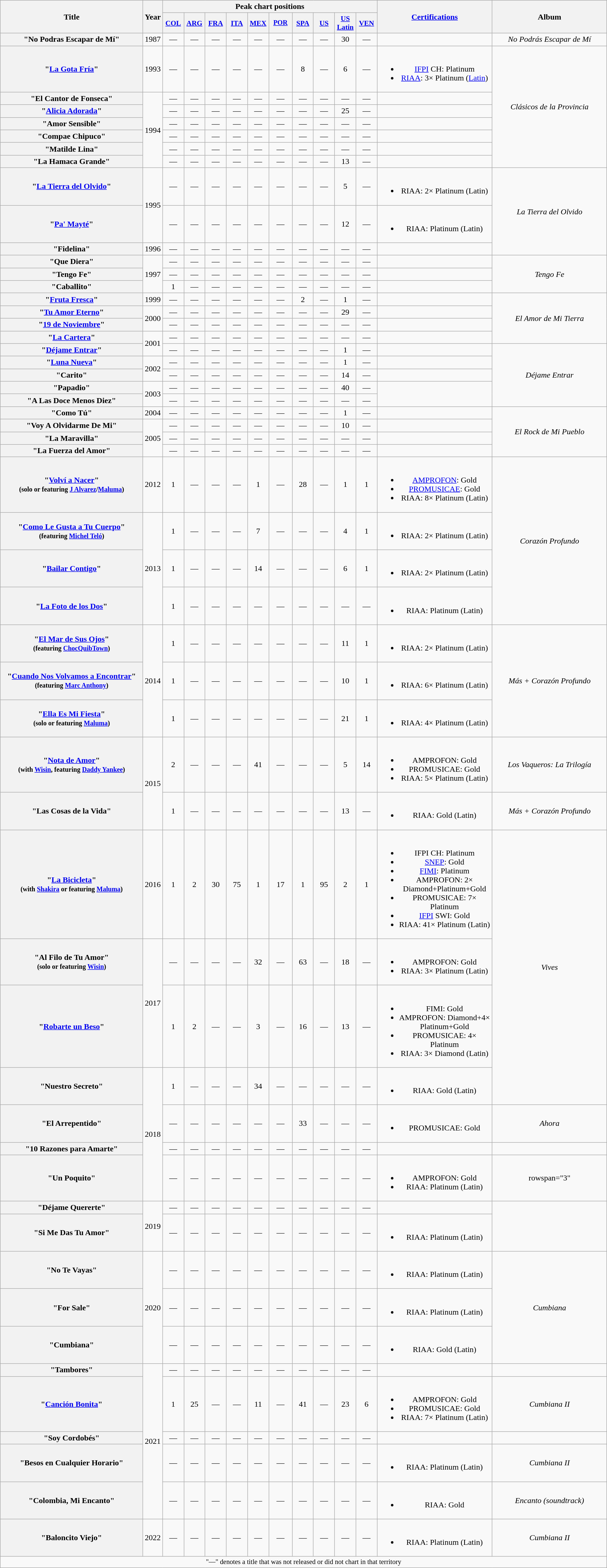<table class="wikitable plainrowheaders" style="text-align:center;" border="1">
<tr>
<th scope="col" rowspan="2" style="width:17.5em;">Title</th>
<th scope="col" rowspan="2" style="width:1em;">Year</th>
<th scope="col" colspan="10">Peak chart positions</th>
<th scope="col" rowspan="2" style="width:14em;"><a href='#'>Certifications</a></th>
<th scope="col" rowspan="2" style="width:14em;">Album</th>
</tr>
<tr>
<th scope="col" style="width:2.5em;font-size:90%;"><a href='#'>COL</a><br></th>
<th scope="col" style="width:2.5em;font-size:90%;"><a href='#'>ARG</a><br></th>
<th scope="col" style="width:2.5em;font-size:90%;"><a href='#'>FRA</a><br></th>
<th scope="col" style="width:2.5em;font-size:90%;"><a href='#'>ITA</a> <br></th>
<th scope="col" style="width:2.5em;font-size:90%;"><a href='#'>MEX</a><br></th>
<th scope="col" style="width:3em;font-size:85%;"><a href='#'>POR</a><br></th>
<th scope="col" style="width:2.5em;font-size:90%;"><a href='#'>SPA</a><br></th>
<th scope="col" style="width:2.5em;font-size:90%;"><a href='#'>US</a><br></th>
<th scope="col" style="width:2.5em;font-size:90%;"><a href='#'>US <br>Latin</a><br></th>
<th scope="col" style="width:2.5em;font-size:90%;"><a href='#'>VEN</a><br></th>
</tr>
<tr>
<th scope="row">"No Podras Escapar de Mí"</th>
<td>1987</td>
<td>—</td>
<td>—</td>
<td>—</td>
<td>—</td>
<td>—</td>
<td>—</td>
<td>—</td>
<td>—</td>
<td>30</td>
<td>—</td>
<td></td>
<td><em>No Podrás Escapar de Mí</em></td>
</tr>
<tr>
<th scope="row">"<a href='#'>La Gota Fría</a>"</th>
<td>1993</td>
<td>—</td>
<td>—</td>
<td>—</td>
<td>—</td>
<td>—</td>
<td>—</td>
<td>8</td>
<td>—</td>
<td>6</td>
<td>—</td>
<td><br><ul><li><a href='#'>IFPI</a> CH: Platinum</li><li><a href='#'>RIAA</a>: 3× Platinum (<a href='#'>Latin</a>)</li></ul></td>
<td rowspan="7"><em>Clásicos de la Provincia</em></td>
</tr>
<tr>
<th scope="row">"El Cantor de Fonseca"</th>
<td rowspan="6">1994</td>
<td>—</td>
<td>—</td>
<td>—</td>
<td>—</td>
<td>—</td>
<td>—</td>
<td>—</td>
<td>—</td>
<td>—</td>
<td>—</td>
<td></td>
</tr>
<tr>
<th scope="row">"<a href='#'>Alicia Adorada</a>"</th>
<td>—</td>
<td>—</td>
<td>—</td>
<td>—</td>
<td>—</td>
<td>—</td>
<td>—</td>
<td>—</td>
<td>25</td>
<td>—</td>
<td></td>
</tr>
<tr>
<th scope="row">"Amor Sensible"</th>
<td>—</td>
<td>—</td>
<td>—</td>
<td>—</td>
<td>—</td>
<td>—</td>
<td>—</td>
<td>—</td>
<td>—</td>
<td>—</td>
<td></td>
</tr>
<tr>
<th scope="row">"Compae Chipuco"</th>
<td>—</td>
<td>—</td>
<td>—</td>
<td>—</td>
<td>—</td>
<td>—</td>
<td>—</td>
<td>—</td>
<td>—</td>
<td>—</td>
<td></td>
</tr>
<tr>
<th scope="row">"Matilde Lina"</th>
<td>—</td>
<td>—</td>
<td>—</td>
<td>—</td>
<td>—</td>
<td>—</td>
<td>—</td>
<td>—</td>
<td>—</td>
<td>—</td>
<td></td>
</tr>
<tr>
<th scope="row">"La Hamaca Grande"</th>
<td>—</td>
<td>—</td>
<td>—</td>
<td>—</td>
<td>—</td>
<td>—</td>
<td>—</td>
<td>—</td>
<td>13</td>
<td>—</td>
<td></td>
</tr>
<tr>
<th scope="row">"<a href='#'>La Tierra del Olvido</a>"</th>
<td rowspan="2">1995</td>
<td>—</td>
<td>—</td>
<td>—</td>
<td>—</td>
<td>—</td>
<td>—</td>
<td>—</td>
<td>—</td>
<td>5</td>
<td>—</td>
<td><br><ul><li>RIAA: 2× Platinum (Latin)</li></ul></td>
<td rowspan="3"><em>La Tierra del Olvido</em></td>
</tr>
<tr>
<th scope="row">"<a href='#'>Pa' Mayté</a>"</th>
<td>—</td>
<td>—</td>
<td>—</td>
<td>—</td>
<td>—</td>
<td>—</td>
<td>—</td>
<td>—</td>
<td>12</td>
<td>—</td>
<td><br><ul><li>RIAA: Platinum (Latin)</li></ul></td>
</tr>
<tr>
<th scope="row">"Fidelina"</th>
<td>1996</td>
<td>—</td>
<td>—</td>
<td>—</td>
<td>—</td>
<td>—</td>
<td>—</td>
<td>—</td>
<td>—</td>
<td>—</td>
<td>—</td>
<td></td>
</tr>
<tr>
<th scope="row">"Que Diera"</th>
<td rowspan="3">1997</td>
<td>—</td>
<td>—</td>
<td>—</td>
<td>—</td>
<td>—</td>
<td>—</td>
<td>—</td>
<td>—</td>
<td>—</td>
<td>—</td>
<td></td>
<td rowspan="3"><em>Tengo Fe</em></td>
</tr>
<tr>
<th scope="row">"Tengo Fe"</th>
<td>—</td>
<td>—</td>
<td>—</td>
<td>—</td>
<td>—</td>
<td>—</td>
<td>—</td>
<td>—</td>
<td>—</td>
<td>—</td>
<td></td>
</tr>
<tr>
<th scope="row">"Caballito"</th>
<td>1</td>
<td>—</td>
<td>—</td>
<td>—</td>
<td>—</td>
<td>—</td>
<td>—</td>
<td>—</td>
<td>—</td>
<td>—</td>
<td></td>
</tr>
<tr>
<th scope="row">"<a href='#'>Fruta Fresca</a>"</th>
<td>1999</td>
<td>—</td>
<td>—</td>
<td>—</td>
<td>—</td>
<td>—</td>
<td>—</td>
<td>2</td>
<td>—</td>
<td>1</td>
<td>—</td>
<td></td>
<td rowspan="4"><em>El Amor de Mi Tierra</em></td>
</tr>
<tr>
<th scope="row">"<a href='#'>Tu Amor Eterno</a>"</th>
<td rowspan="2">2000</td>
<td>—</td>
<td>—</td>
<td>—</td>
<td>—</td>
<td>—</td>
<td>—</td>
<td>—</td>
<td>—</td>
<td>29</td>
<td>—</td>
<td></td>
</tr>
<tr>
<th scope="row">"<a href='#'>19 de Noviembre</a>"</th>
<td>—</td>
<td>—</td>
<td>—</td>
<td>—</td>
<td>—</td>
<td>—</td>
<td>—</td>
<td>—</td>
<td>—</td>
<td>—</td>
<td></td>
</tr>
<tr>
<th scope="row">"<a href='#'>La Cartera</a>"</th>
<td rowspan="2">2001</td>
<td>—</td>
<td>—</td>
<td>—</td>
<td>—</td>
<td>—</td>
<td>—</td>
<td>—</td>
<td>—</td>
<td>—</td>
<td>—</td>
<td></td>
</tr>
<tr>
<th scope="row">"<a href='#'>Déjame Entrar</a>"</th>
<td>—</td>
<td>—</td>
<td>—</td>
<td>—</td>
<td>—</td>
<td>—</td>
<td>—</td>
<td>—</td>
<td>1</td>
<td>—</td>
<td></td>
<td rowspan="5"><em>Déjame Entrar</em></td>
</tr>
<tr>
<th scope="row">"<a href='#'>Luna Nueva</a>"</th>
<td rowspan="2">2002</td>
<td>—</td>
<td>—</td>
<td>—</td>
<td>—</td>
<td>—</td>
<td>—</td>
<td>—</td>
<td>—</td>
<td>1</td>
<td>—</td>
<td></td>
</tr>
<tr>
<th scope="row">"Carito"</th>
<td>—</td>
<td>—</td>
<td>—</td>
<td>—</td>
<td>—</td>
<td>—</td>
<td>—</td>
<td>—</td>
<td>14</td>
<td>—</td>
<td></td>
</tr>
<tr>
<th scope="row">"Papadio"</th>
<td rowspan="2">2003</td>
<td>—</td>
<td>—</td>
<td>—</td>
<td>—</td>
<td>—</td>
<td>—</td>
<td>—</td>
<td>—</td>
<td>40</td>
<td>—</td>
</tr>
<tr>
<th scope="row">"A Las Doce Menos Diez"</th>
<td>—</td>
<td>—</td>
<td>—</td>
<td>—</td>
<td>—</td>
<td>—</td>
<td>—</td>
<td>—</td>
<td>—</td>
<td>—</td>
</tr>
<tr>
<th scope="row">"Como Tú"</th>
<td>2004</td>
<td>—</td>
<td>—</td>
<td>—</td>
<td>—</td>
<td>—</td>
<td>—</td>
<td>—</td>
<td>—</td>
<td>1</td>
<td>—</td>
<td></td>
<td rowspan="4"><em>El Rock de Mi Pueblo</em></td>
</tr>
<tr>
<th scope="row">"Voy A Olvidarme De Mi"</th>
<td rowspan="3">2005</td>
<td>—</td>
<td>—</td>
<td>—</td>
<td>—</td>
<td>—</td>
<td>—</td>
<td>—</td>
<td>—</td>
<td>10</td>
<td>—</td>
<td></td>
</tr>
<tr>
<th scope="row">"La Maravilla"</th>
<td>—</td>
<td>—</td>
<td>—</td>
<td>—</td>
<td>—</td>
<td>—</td>
<td>—</td>
<td>—</td>
<td>—</td>
<td>—</td>
<td></td>
</tr>
<tr>
<th scope="row">"La Fuerza del Amor"</th>
<td>—</td>
<td>—</td>
<td>—</td>
<td>—</td>
<td>—</td>
<td>—</td>
<td>—</td>
<td>—</td>
<td>—</td>
<td>—</td>
<td></td>
</tr>
<tr>
<th scope="row">"<a href='#'>Volví a Nacer</a>"<br><small>(solo or featuring <a href='#'>J Alvarez</a>/<a href='#'>Maluma</a>)</small></th>
<td>2012</td>
<td>1</td>
<td>—</td>
<td>—</td>
<td>—</td>
<td>1</td>
<td>—</td>
<td>28</td>
<td>—</td>
<td>1</td>
<td>1</td>
<td><br><ul><li><a href='#'>AMPROFON</a>: Gold</li><li><a href='#'>PROMUSICAE</a>: Gold</li><li>RIAA: 8× Platinum (Latin)</li></ul></td>
<td rowspan="4"><em>Corazón Profundo</em></td>
</tr>
<tr>
<th scope="row">"<a href='#'>Como Le Gusta a Tu Cuerpo</a>"<br><small>(featuring <a href='#'>Michel Teló</a>)</small></th>
<td rowspan="3">2013</td>
<td>1</td>
<td>—</td>
<td>—</td>
<td>—</td>
<td>7</td>
<td>—</td>
<td>—</td>
<td>—</td>
<td>4</td>
<td>1</td>
<td><br><ul><li>RIAA: 2× Platinum (Latin)</li></ul></td>
</tr>
<tr>
<th scope="row">"<a href='#'>Bailar Contigo</a>"</th>
<td>1</td>
<td>—</td>
<td>—</td>
<td>—</td>
<td>14</td>
<td>—</td>
<td>—</td>
<td>—</td>
<td>6</td>
<td>1</td>
<td><br><ul><li>RIAA: 2× Platinum (Latin)</li></ul></td>
</tr>
<tr>
<th scope="row">"<a href='#'>La Foto de los Dos</a>"</th>
<td>1</td>
<td>—</td>
<td>—</td>
<td>—</td>
<td>—</td>
<td>—</td>
<td>—</td>
<td>—</td>
<td>—</td>
<td>—</td>
<td><br><ul><li>RIAA: Platinum (Latin)</li></ul></td>
</tr>
<tr>
<th scope="row">"<a href='#'>El Mar de Sus Ojos</a>"<br><small>(featuring <a href='#'>ChocQuibTown</a>)</small></th>
<td rowspan="3">2014</td>
<td>1</td>
<td>—</td>
<td>—</td>
<td>—</td>
<td>—</td>
<td>—</td>
<td>—</td>
<td>—</td>
<td>11</td>
<td>1</td>
<td><br><ul><li>RIAA: 2× Platinum (Latin)</li></ul></td>
<td rowspan="3"><em>Más + Corazón Profundo</em></td>
</tr>
<tr>
<th scope="row">"<a href='#'>Cuando Nos Volvamos a Encontrar</a>"<br><small>(featuring <a href='#'>Marc Anthony</a>)</small></th>
<td>1</td>
<td>—</td>
<td>—</td>
<td>—</td>
<td>—</td>
<td>—</td>
<td>—</td>
<td>—</td>
<td>10</td>
<td>1</td>
<td><br><ul><li>RIAA: 6× Platinum (Latin)</li></ul></td>
</tr>
<tr>
<th scope="row">"<a href='#'>Ella Es Mi Fiesta</a>"<br><small>(solo or featuring <a href='#'>Maluma</a>)</small></th>
<td>1</td>
<td>—</td>
<td>—</td>
<td>—</td>
<td>—</td>
<td>—</td>
<td>—</td>
<td>—</td>
<td>21</td>
<td>1</td>
<td><br><ul><li>RIAA: 4× Platinum (Latin)</li></ul></td>
</tr>
<tr>
<th scope="row">"<a href='#'>Nota de Amor</a>"<br><small>(with <a href='#'>Wisin</a>, featuring <a href='#'>Daddy Yankee</a>)</small></th>
<td rowspan="2">2015</td>
<td>2</td>
<td>—</td>
<td>—</td>
<td>—</td>
<td>41</td>
<td>—</td>
<td>—</td>
<td>—</td>
<td>5</td>
<td>14</td>
<td><br><ul><li>AMPROFON: Gold</li><li>PROMUSICAE: Gold</li><li>RIAA: 5× Platinum (Latin)</li></ul></td>
<td><em>Los Vaqueros: La Trilogía</em></td>
</tr>
<tr>
<th scope="row">"Las Cosas de la Vida"</th>
<td>1</td>
<td>—</td>
<td>—</td>
<td>—</td>
<td>—</td>
<td>—</td>
<td>—</td>
<td>—</td>
<td>13</td>
<td>—</td>
<td><br><ul><li>RIAA: Gold (Latin)</li></ul></td>
<td><em>Más + Corazón Profundo</em></td>
</tr>
<tr>
<th scope="row">"<a href='#'>La Bicicleta</a>"<br><small>(with <a href='#'>Shakira</a> or featuring <a href='#'>Maluma</a>)</small></th>
<td>2016</td>
<td>1</td>
<td>2</td>
<td>30</td>
<td>75</td>
<td>1</td>
<td>17</td>
<td>1</td>
<td>95</td>
<td>2</td>
<td>1</td>
<td><br><ul><li>IFPI CH: Platinum</li><li><a href='#'>SNEP</a>: Gold</li><li><a href='#'>FIMI</a>: Platinum</li><li>AMPROFON: 2× Diamond+Platinum+Gold</li><li>PROMUSICAE: 7× Platinum</li><li><a href='#'>IFPI</a> SWI: Gold</li><li>RIAA: 41× Platinum (Latin)</li></ul></td>
<td rowspan="4"><em>Vives</em></td>
</tr>
<tr>
<th scope="row">"Al Filo de Tu Amor"<br><small>(solo or featuring <a href='#'>Wisin</a>)</small></th>
<td rowspan="2">2017</td>
<td>—</td>
<td>—</td>
<td>—</td>
<td>—</td>
<td>32</td>
<td>—</td>
<td>63</td>
<td>—</td>
<td>18</td>
<td>—</td>
<td><br><ul><li>AMPROFON: Gold</li><li>RIAA: 3× Platinum (Latin)</li></ul></td>
</tr>
<tr>
<th scope="row">"<a href='#'>Robarte un Beso</a>"<br></th>
<td>1</td>
<td>2</td>
<td>—</td>
<td>—</td>
<td>3</td>
<td>—</td>
<td>16</td>
<td>—</td>
<td>13</td>
<td>—</td>
<td><br><ul><li>FIMI: Gold</li><li>AMPROFON: Diamond+4× Platinum+Gold</li><li>PROMUSICAE: 4× Platinum</li><li>RIAA: 3× Diamond (Latin)</li></ul></td>
</tr>
<tr>
<th scope="row">"Nuestro Secreto"</th>
<td rowspan="4">2018</td>
<td>1</td>
<td>—</td>
<td>—</td>
<td>—</td>
<td>34</td>
<td>—</td>
<td>—</td>
<td>—</td>
<td>—</td>
<td>—</td>
<td><br><ul><li>RIAA: Gold (Latin)</li></ul></td>
</tr>
<tr>
<th scope="row">"El Arrepentido"<br></th>
<td>—</td>
<td>—</td>
<td>—</td>
<td>—</td>
<td>—</td>
<td>—</td>
<td>33</td>
<td>—</td>
<td>—</td>
<td>—</td>
<td><br><ul><li>PROMUSICAE: Gold</li></ul></td>
<td><em>Ahora</em></td>
</tr>
<tr>
<th scope="row">"10 Razones para Amarte"<br></th>
<td>—</td>
<td>—</td>
<td>—</td>
<td>—</td>
<td>—</td>
<td>—</td>
<td>—</td>
<td>—</td>
<td>—</td>
<td>—</td>
<td></td>
<td></td>
</tr>
<tr>
<th scope="row">"Un Poquito"<br></th>
<td>—</td>
<td>—</td>
<td>—</td>
<td>—</td>
<td>—</td>
<td>—</td>
<td>—</td>
<td>—</td>
<td>—</td>
<td>—</td>
<td><br><ul><li>AMPROFON: Gold</li><li>RIAA: Platinum (Latin)</li></ul></td>
<td>rowspan="3" </td>
</tr>
<tr>
<th scope="row">"Déjame Quererte"<br></th>
<td rowspan="2">2019</td>
<td>—</td>
<td>—</td>
<td>—</td>
<td>—</td>
<td>—</td>
<td>—</td>
<td>—</td>
<td>—</td>
<td>—</td>
<td>—</td>
<td></td>
</tr>
<tr>
<th scope="row">"Si Me Das Tu Amor"<br></th>
<td>—</td>
<td>—</td>
<td>—</td>
<td>—</td>
<td>—</td>
<td>—</td>
<td>—</td>
<td>—</td>
<td>—</td>
<td>—</td>
<td><br><ul><li>RIAA: Platinum (Latin)</li></ul></td>
</tr>
<tr>
<th scope="row">"No Te Vayas"</th>
<td rowspan="3">2020</td>
<td>—</td>
<td>—</td>
<td>—</td>
<td>—</td>
<td>—</td>
<td>—</td>
<td>—</td>
<td>—</td>
<td>—</td>
<td>—</td>
<td><br><ul><li>RIAA: Platinum (Latin)</li></ul></td>
<td rowspan="3"><em>Cumbiana</em></td>
</tr>
<tr>
<th scope="row">"For Sale"<br></th>
<td>—</td>
<td>—</td>
<td>—</td>
<td>—</td>
<td>—</td>
<td>—</td>
<td>—</td>
<td>—</td>
<td>—</td>
<td>—</td>
<td><br><ul><li>RIAA: Platinum (Latin)</li></ul></td>
</tr>
<tr>
<th scope="row">"Cumbiana"</th>
<td>—</td>
<td>—</td>
<td>—</td>
<td>—</td>
<td>—</td>
<td>—</td>
<td>—</td>
<td>—</td>
<td>—</td>
<td>—</td>
<td><br><ul><li>RIAA: Gold (Latin)</li></ul></td>
</tr>
<tr>
<th ! scope="row">"Tambores"</th>
<td rowspan="5">2021</td>
<td>—</td>
<td>—</td>
<td>—</td>
<td>—</td>
<td>—</td>
<td>—</td>
<td>—</td>
<td>—</td>
<td>—</td>
<td>—</td>
<td></td>
<td></td>
</tr>
<tr>
<th scope="row">"<a href='#'>Canción Bonita</a>"<br></th>
<td>1</td>
<td>25</td>
<td>—</td>
<td>—</td>
<td>11</td>
<td>—</td>
<td>41</td>
<td>—</td>
<td>23</td>
<td>6</td>
<td><br><ul><li>AMPROFON: Gold</li><li>PROMUSICAE: Gold</li><li>RIAA: 7× Platinum (Latin)</li></ul></td>
<td><em>Cumbiana II</em></td>
</tr>
<tr>
<th ! scope="row">"Soy Cordobés"</th>
<td>—</td>
<td>—</td>
<td>—</td>
<td>—</td>
<td>—</td>
<td>—</td>
<td>—</td>
<td>—</td>
<td>—</td>
<td>—</td>
<td></td>
<td></td>
</tr>
<tr>
<th ! scope="row">"Besos en Cualquier Horario"<br></th>
<td>—</td>
<td>—</td>
<td>—</td>
<td>—</td>
<td>—</td>
<td>—</td>
<td>—</td>
<td>—</td>
<td>—</td>
<td>—</td>
<td><br><ul><li>RIAA: Platinum (Latin)</li></ul></td>
<td><em>Cumbiana II</em></td>
</tr>
<tr>
<th ! scope="row">"Colombia, Mi Encanto"</th>
<td>—</td>
<td>—</td>
<td>—</td>
<td>—</td>
<td>—</td>
<td>—</td>
<td>—</td>
<td>—</td>
<td>—</td>
<td>—</td>
<td><br><ul><li>RIAA: Gold</li></ul></td>
<td><em>Encanto (soundtrack)</em></td>
</tr>
<tr>
<th ! scope="row">"Baloncito Viejo"<br></th>
<td>2022</td>
<td>—</td>
<td>—</td>
<td>—</td>
<td>—</td>
<td>—</td>
<td>—</td>
<td>—</td>
<td>—</td>
<td>—</td>
<td>—</td>
<td><br><ul><li>RIAA: Platinum (Latin)</li></ul></td>
<td><em>Cumbiana II</em></td>
</tr>
<tr>
<td colspan="14" style="text-align:center; font-size:85%">"—" denotes a title that was not released or did not chart in that territory</td>
</tr>
</table>
